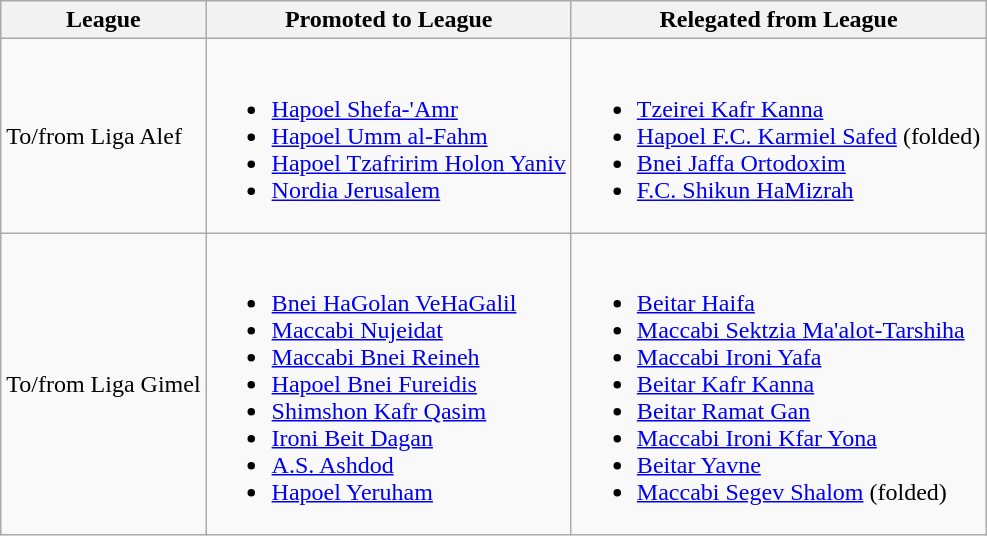<table class="wikitable">
<tr>
<th>League</th>
<th>Promoted to League</th>
<th>Relegated from League</th>
</tr>
<tr>
<td>To/from Liga Alef</td>
<td><br><ul><li><a href='#'>Hapoel Shefa-'Amr</a></li><li><a href='#'>Hapoel Umm al-Fahm</a></li><li><a href='#'>Hapoel Tzafririm Holon Yaniv</a></li><li><a href='#'>Nordia Jerusalem</a></li></ul></td>
<td><br><ul><li><a href='#'>Tzeirei Kafr Kanna</a></li><li><a href='#'>Hapoel F.C. Karmiel Safed</a> (folded)</li><li><a href='#'>Bnei Jaffa Ortodoxim</a></li><li><a href='#'>F.C. Shikun HaMizrah</a></li></ul></td>
</tr>
<tr>
<td>To/from Liga Gimel</td>
<td><br><ul><li><a href='#'>Bnei HaGolan VeHaGalil</a></li><li><a href='#'>Maccabi Nujeidat</a></li><li><a href='#'>Maccabi Bnei Reineh</a></li><li><a href='#'>Hapoel Bnei Fureidis</a></li><li><a href='#'>Shimshon Kafr Qasim</a></li><li><a href='#'>Ironi Beit Dagan</a></li><li><a href='#'>A.S. Ashdod</a></li><li><a href='#'>Hapoel Yeruham</a></li></ul></td>
<td><br><ul><li><a href='#'>Beitar Haifa</a></li><li><a href='#'>Maccabi Sektzia Ma'alot-Tarshiha</a></li><li><a href='#'>Maccabi Ironi Yafa</a></li><li><a href='#'>Beitar Kafr Kanna</a></li><li><a href='#'>Beitar Ramat Gan</a></li><li><a href='#'>Maccabi Ironi Kfar Yona</a></li><li><a href='#'>Beitar Yavne</a></li><li><a href='#'>Maccabi Segev Shalom</a> (folded)</li></ul></td>
</tr>
</table>
